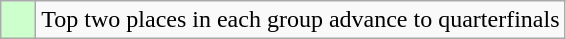<table class="wikitable">
<tr>
<td style="background:#cfc;">    </td>
<td>Top two places in each group advance to quarterfinals</td>
</tr>
</table>
